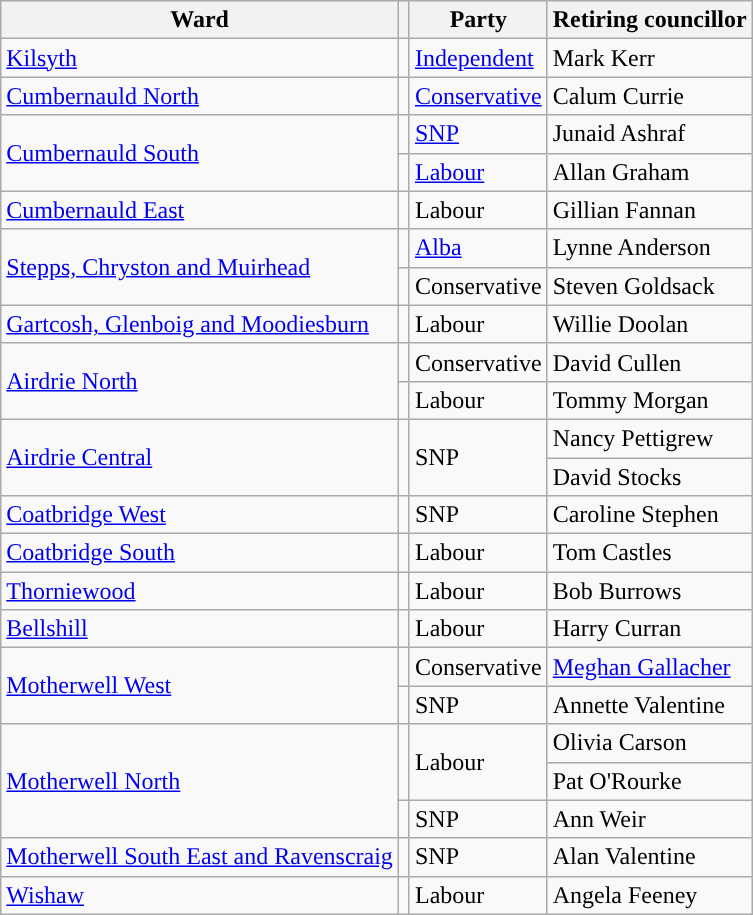<table class="wikitable sortable">
<tr>
<th scope="col">Ward</th>
<th class="unsortable"></th>
<th scope="col">Party</th>
<th scope="col">Retiring councillor</th>
</tr>
<tr>
<td scope="row"><a href='#'>Kilsyth</a></td>
<td style="background-color: "></td>
<td><a href='#'>Independent</a></td>
<td>Mark Kerr</td>
</tr>
<tr>
<td scope="row"><a href='#'>Cumbernauld North</a></td>
<td style="background-color: "></td>
<td><a href='#'>Conservative</a></td>
<td>Calum Currie</td>
</tr>
<tr>
<td scope="row" rowspan="2"><a href='#'>Cumbernauld South</a></td>
<td style="background-color: "></td>
<td><a href='#'>SNP</a></td>
<td>Junaid Ashraf</td>
</tr>
<tr>
<td style="background-color: "></td>
<td><a href='#'>Labour</a></td>
<td>Allan Graham</td>
</tr>
<tr>
<td scope="row"><a href='#'>Cumbernauld East</a></td>
<td style="background-color: "></td>
<td>Labour</td>
<td>Gillian Fannan</td>
</tr>
<tr>
<td scope="row" rowspan="2"><a href='#'>Stepps, Chryston and Muirhead</a></td>
<td style="background-color: "></td>
<td><a href='#'>Alba</a></td>
<td>Lynne Anderson</td>
</tr>
<tr>
<td style="background-color: "></td>
<td>Conservative</td>
<td>Steven Goldsack</td>
</tr>
<tr>
<td scope="row"><a href='#'>Gartcosh, Glenboig and Moodiesburn</a></td>
<td style="background-color: "></td>
<td>Labour</td>
<td>Willie Doolan</td>
</tr>
<tr>
<td scope="row" rowspan="2"><a href='#'>Airdrie North</a></td>
<td style="background-color: "></td>
<td>Conservative</td>
<td>David Cullen</td>
</tr>
<tr>
<td style="background-color: "></td>
<td>Labour</td>
<td>Tommy Morgan</td>
</tr>
<tr>
<td scope="row" rowspan="2"><a href='#'>Airdrie Central</a></td>
<td rowspan="2" style="background-color: "></td>
<td rowspan="2">SNP</td>
<td>Nancy Pettigrew</td>
</tr>
<tr>
<td>David Stocks</td>
</tr>
<tr>
<td scope="row"><a href='#'>Coatbridge West</a></td>
<td style="background-color: "></td>
<td>SNP</td>
<td>Caroline Stephen</td>
</tr>
<tr>
<td scope="row"><a href='#'>Coatbridge South</a></td>
<td style="background-color: "></td>
<td>Labour</td>
<td>Tom Castles</td>
</tr>
<tr>
<td scope="row"><a href='#'>Thorniewood</a></td>
<td style="background-color: "></td>
<td>Labour</td>
<td>Bob Burrows</td>
</tr>
<tr>
<td scope="row"><a href='#'>Bellshill</a></td>
<td style="background-color: "></td>
<td>Labour</td>
<td>Harry Curran</td>
</tr>
<tr>
<td scope="row" rowspan="2"><a href='#'>Motherwell West</a></td>
<td style="background-color: "></td>
<td>Conservative</td>
<td><a href='#'>Meghan Gallacher</a></td>
</tr>
<tr>
<td style="background-color: "></td>
<td>SNP</td>
<td>Annette Valentine</td>
</tr>
<tr>
<td scope="row" rowspan="3"><a href='#'>Motherwell North</a></td>
<td rowspan="2" style="background-color: "></td>
<td rowspan="2">Labour</td>
<td>Olivia Carson</td>
</tr>
<tr>
<td>Pat O'Rourke</td>
</tr>
<tr>
<td style="background-color: "></td>
<td>SNP</td>
<td>Ann Weir</td>
</tr>
<tr>
<td scope="row"><a href='#'>Motherwell South East and Ravenscraig</a></td>
<td style="background-color: "></td>
<td>SNP</td>
<td>Alan Valentine</td>
</tr>
<tr>
<td scope="row"><a href='#'>Wishaw</a></td>
<td style="background-color: "></td>
<td>Labour</td>
<td>Angela Feeney</td>
</tr>
</table>
